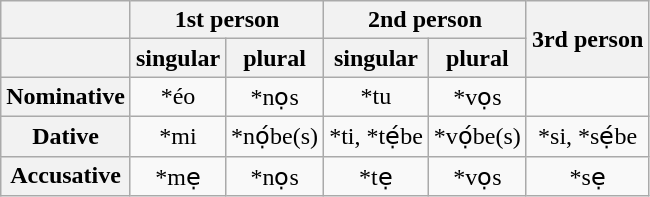<table class="wikitable">
<tr align="center">
<th></th>
<th colspan="2">1st person</th>
<th colspan="2">2nd person</th>
<th rowspan="2">3rd person</th>
</tr>
<tr align="center">
<th></th>
<th>singular</th>
<th>plural</th>
<th>singular</th>
<th>plural</th>
</tr>
<tr align="center">
<th>Nominative</th>
<td>*éo</td>
<td>*nọs</td>
<td>*tu</td>
<td>*vọs</td>
<td></td>
</tr>
<tr align="center">
<th>Dative</th>
<td>*mi</td>
<td>*nọ́be(s)</td>
<td>*ti, *tẹ́be</td>
<td>*vọ́be(s)</td>
<td>*si, *sẹ́be</td>
</tr>
<tr align="center">
<th>Accusative</th>
<td>*mẹ</td>
<td>*nọs</td>
<td>*tẹ</td>
<td>*vọs</td>
<td>*sẹ</td>
</tr>
</table>
